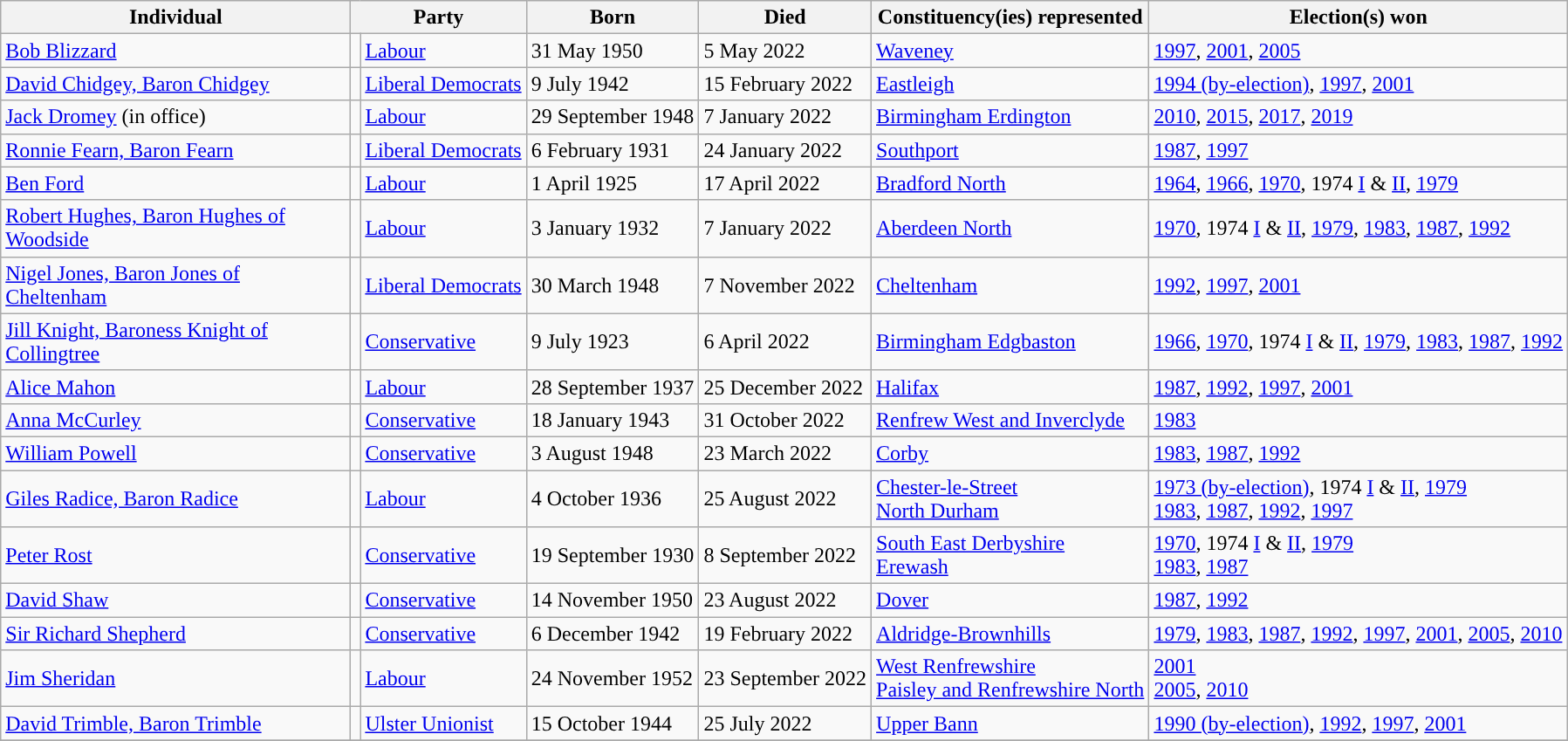<table class="wikitable sortable">
<tr>
<th width="260px">Individual</th>
<th colspan="2">Party</th>
<th>Born</th>
<th>Died</th>
<th>Constituency(ies) represented</th>
<th>Election(s) won</th>
</tr>
<tr>
<td><a href='#'>Bob Blizzard</a></td>
<td style="background-color: "></td>
<td><a href='#'>Labour</a></td>
<td>31 May 1950</td>
<td>5 May 2022</td>
<td><a href='#'>Waveney</a></td>
<td><a href='#'>1997</a>, <a href='#'>2001</a>, <a href='#'>2005</a></td>
</tr>
<tr>
<td><a href='#'>David Chidgey, Baron Chidgey</a></td>
<td style="background-color: "></td>
<td><a href='#'>Liberal Democrats</a></td>
<td>9 July 1942</td>
<td>15 February 2022</td>
<td><a href='#'>Eastleigh</a></td>
<td><a href='#'>1994 (by-election)</a>, <a href='#'>1997</a>, <a href='#'>2001</a></td>
</tr>
<tr>
<td><a href='#'>Jack Dromey</a> (in office)</td>
<td style="background-color: "></td>
<td><a href='#'>Labour</a></td>
<td>29 September 1948</td>
<td>7 January 2022</td>
<td><a href='#'>Birmingham Erdington</a></td>
<td><a href='#'>2010</a>, <a href='#'>2015</a>, <a href='#'>2017</a>, <a href='#'>2019</a></td>
</tr>
<tr>
<td><a href='#'>Ronnie Fearn, Baron Fearn</a></td>
<td style="background-color: "></td>
<td><a href='#'>Liberal Democrats</a></td>
<td>6 February 1931</td>
<td>24 January 2022</td>
<td><a href='#'>Southport</a></td>
<td><a href='#'>1987</a>, <a href='#'>1997</a></td>
</tr>
<tr>
<td><a href='#'>Ben Ford</a></td>
<td style="background-color: "></td>
<td><a href='#'>Labour</a></td>
<td>1 April 1925</td>
<td>17 April 2022</td>
<td><a href='#'>Bradford North</a></td>
<td><a href='#'>1964</a>, <a href='#'>1966</a>, <a href='#'>1970</a>, 1974 <a href='#'>I</a> & <a href='#'>II</a>, <a href='#'>1979</a></td>
</tr>
<tr>
<td><a href='#'>Robert Hughes, Baron Hughes of Woodside</a></td>
<td style="background-color: "></td>
<td><a href='#'>Labour</a></td>
<td>3 January 1932</td>
<td>7 January 2022</td>
<td><a href='#'>Aberdeen North</a></td>
<td><a href='#'>1970</a>, 1974 <a href='#'>I</a> & <a href='#'>II</a>, <a href='#'>1979</a>, <a href='#'>1983</a>, <a href='#'>1987</a>, <a href='#'>1992</a></td>
</tr>
<tr>
<td><a href='#'>Nigel Jones, Baron Jones of Cheltenham</a></td>
<td style="background-color: "></td>
<td><a href='#'>Liberal Democrats</a></td>
<td>30 March 1948</td>
<td>7 November 2022</td>
<td><a href='#'>Cheltenham</a></td>
<td><a href='#'>1992</a>, <a href='#'>1997</a>, <a href='#'>2001</a></td>
</tr>
<tr>
<td><a href='#'>Jill Knight, Baroness Knight of Collingtree</a></td>
<td style="background-color: "></td>
<td><a href='#'>Conservative</a></td>
<td>9 July 1923</td>
<td>6 April 2022</td>
<td><a href='#'>Birmingham Edgbaston</a></td>
<td><a href='#'>1966</a>, <a href='#'>1970</a>, 1974 <a href='#'>I</a> & <a href='#'>II</a>, <a href='#'>1979</a>, <a href='#'>1983</a>, <a href='#'>1987</a>, <a href='#'>1992</a></td>
</tr>
<tr>
<td><a href='#'>Alice Mahon</a></td>
<td style="background-color: "></td>
<td><a href='#'>Labour</a></td>
<td>28 September 1937</td>
<td>25 December 2022</td>
<td><a href='#'>Halifax</a></td>
<td><a href='#'>1987</a>, <a href='#'>1992</a>, <a href='#'>1997</a>, <a href='#'>2001</a></td>
</tr>
<tr>
<td><a href='#'>Anna McCurley</a></td>
<td style="background-color: "></td>
<td><a href='#'>Conservative</a></td>
<td>18 January 1943</td>
<td>31 October 2022</td>
<td><a href='#'>Renfrew West and Inverclyde</a></td>
<td><a href='#'>1983</a></td>
</tr>
<tr>
<td><a href='#'>William Powell</a></td>
<td style="background-color: "></td>
<td><a href='#'>Conservative</a></td>
<td>3 August 1948</td>
<td>23 March 2022</td>
<td><a href='#'>Corby</a></td>
<td><a href='#'>1983</a>, <a href='#'>1987</a>, <a href='#'>1992</a></td>
</tr>
<tr>
<td><a href='#'>Giles Radice, Baron Radice</a></td>
<td style="background-color: "></td>
<td><a href='#'>Labour</a></td>
<td>4 October 1936</td>
<td>25 August 2022</td>
<td><a href='#'>Chester-le-Street</a><br><a href='#'>North Durham</a></td>
<td><a href='#'>1973 (by-election)</a>, 1974 <a href='#'>I</a> & <a href='#'>II</a>, <a href='#'>1979</a><br><a href='#'>1983</a>, <a href='#'>1987</a>, <a href='#'>1992</a>, <a href='#'>1997</a></td>
</tr>
<tr>
<td><a href='#'>Peter Rost</a></td>
<td style="background-color: "></td>
<td><a href='#'>Conservative</a></td>
<td>19 September 1930</td>
<td>8 September 2022</td>
<td><a href='#'>South East Derbyshire</a><br><a href='#'>Erewash</a></td>
<td><a href='#'>1970</a>, 1974 <a href='#'>I</a> & <a href='#'>II</a>, <a href='#'>1979</a><br><a href='#'>1983</a>, <a href='#'>1987</a></td>
</tr>
<tr>
<td><a href='#'>David Shaw</a></td>
<td style="background-color: "></td>
<td><a href='#'>Conservative</a></td>
<td>14 November 1950</td>
<td>23 August 2022</td>
<td><a href='#'>Dover</a></td>
<td><a href='#'>1987</a>, <a href='#'>1992</a></td>
</tr>
<tr>
<td><a href='#'>Sir Richard Shepherd</a></td>
<td style="background-color: "></td>
<td><a href='#'>Conservative</a></td>
<td>6 December 1942</td>
<td>19 February 2022</td>
<td><a href='#'>Aldridge-Brownhills</a></td>
<td><a href='#'>1979</a>, <a href='#'>1983</a>, <a href='#'>1987</a>, <a href='#'>1992</a>, <a href='#'>1997</a>, <a href='#'>2001</a>, <a href='#'>2005</a>, <a href='#'>2010</a></td>
</tr>
<tr>
<td><a href='#'>Jim Sheridan</a></td>
<td style="background-color: "></td>
<td><a href='#'>Labour</a></td>
<td>24 November 1952</td>
<td>23 September 2022</td>
<td><a href='#'>West Renfrewshire</a><br><a href='#'>Paisley and Renfrewshire North</a></td>
<td><a href='#'>2001</a><br><a href='#'>2005</a>, <a href='#'>2010</a></td>
</tr>
<tr>
<td><a href='#'>David Trimble, Baron Trimble</a></td>
<td style="background-color: "></td>
<td><a href='#'>Ulster Unionist</a></td>
<td>15 October 1944</td>
<td>25 July 2022</td>
<td><a href='#'>Upper Bann</a></td>
<td><a href='#'>1990 (by-election)</a>, <a href='#'>1992</a>, <a href='#'>1997</a>, <a href='#'>2001</a></td>
</tr>
<tr>
</tr>
</table>
